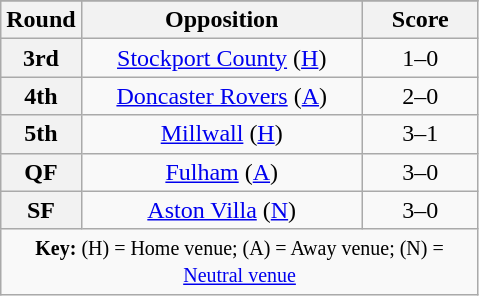<table class="wikitable plainrowheaders" style="text-align:center;margin:0">
<tr>
</tr>
<tr>
<th scope="col" style="width:25px">Round</th>
<th scope="col" style="width:180px">Opposition</th>
<th scope="col" style="width:70px">Score</th>
</tr>
<tr>
<th scope=row style="text-align:center">3rd</th>
<td><a href='#'>Stockport County</a> (<a href='#'>H</a>)</td>
<td>1–0</td>
</tr>
<tr>
<th scope=row style="text-align:center">4th</th>
<td><a href='#'>Doncaster Rovers</a> (<a href='#'>A</a>)</td>
<td>2–0</td>
</tr>
<tr>
<th scope=row style="text-align:center">5th</th>
<td><a href='#'>Millwall</a> (<a href='#'>H</a>)</td>
<td>3–1</td>
</tr>
<tr>
<th scope=row style="text-align:center">QF</th>
<td><a href='#'>Fulham</a> (<a href='#'>A</a>)</td>
<td>3–0</td>
</tr>
<tr>
<th scope=row style="text-align:center">SF</th>
<td><a href='#'>Aston Villa</a> (<a href='#'>N</a>)</td>
<td>3–0</td>
</tr>
<tr>
<td colspan="3"><small><strong>Key:</strong> (H) = Home venue; (A) = Away venue; (N) = <a href='#'>Neutral venue</a></small></td>
</tr>
</table>
